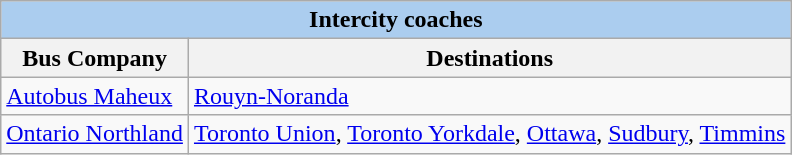<table class="wikitable">
<tr>
<th style="background: #abcdef;" colspan="2" align=center>Intercity coaches</th>
</tr>
<tr>
<th>Bus Company</th>
<th>Destinations</th>
</tr>
<tr>
<td><a href='#'>Autobus Maheux</a></td>
<td><a href='#'>Rouyn-Noranda</a></td>
</tr>
<tr>
<td><a href='#'>Ontario Northland</a></td>
<td><a href='#'>Toronto Union</a>, <a href='#'>Toronto Yorkdale</a>, <a href='#'>Ottawa</a>, <a href='#'>Sudbury</a>, <a href='#'>Timmins</a></td>
</tr>
</table>
